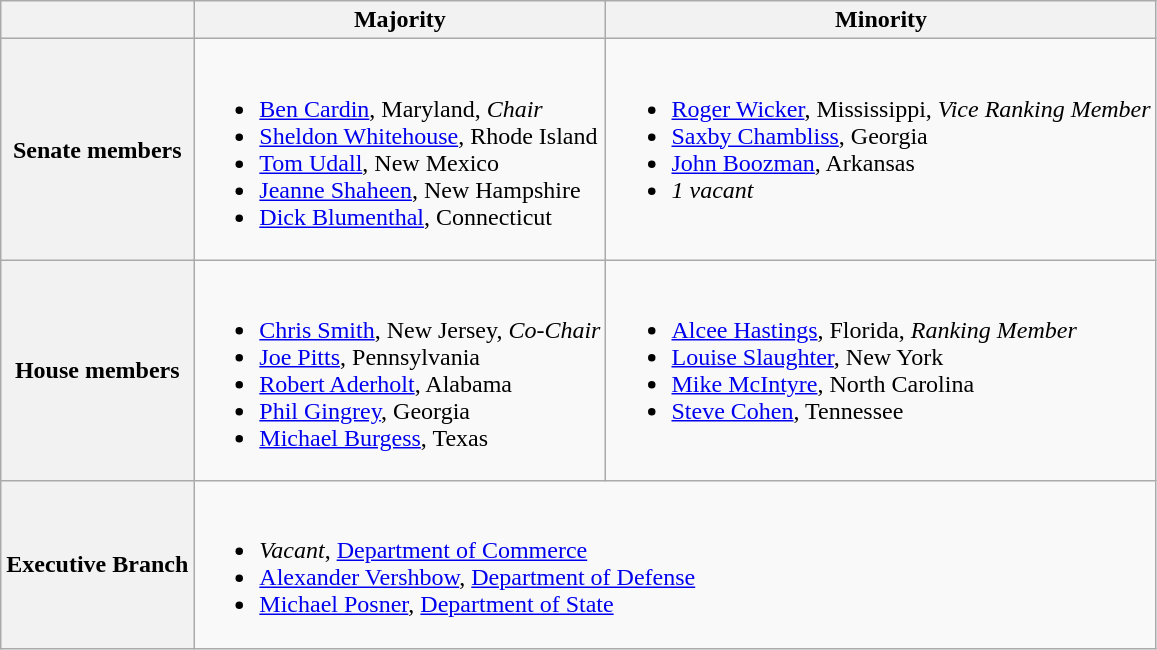<table class=wikitable>
<tr>
<th></th>
<th>Majority</th>
<th>Minority</th>
</tr>
<tr>
<th>Senate members</th>
<td valign="top" ><br><ul><li><a href='#'>Ben Cardin</a>, Maryland, <em>Chair</em></li><li><a href='#'>Sheldon Whitehouse</a>, Rhode Island</li><li><a href='#'>Tom Udall</a>, New Mexico</li><li><a href='#'>Jeanne Shaheen</a>, New Hampshire</li><li><a href='#'>Dick Blumenthal</a>, Connecticut</li></ul></td>
<td valign="top" ><br><ul><li><a href='#'>Roger Wicker</a>, Mississippi, <em>Vice Ranking Member</em></li><li><a href='#'>Saxby Chambliss</a>, Georgia</li><li><a href='#'>John Boozman</a>, Arkansas</li><li><em>1 vacant</em></li></ul></td>
</tr>
<tr>
<th>House members</th>
<td valign="top" ><br><ul><li><a href='#'>Chris Smith</a>, New Jersey, <em>Co-Chair</em></li><li><a href='#'>Joe Pitts</a>, Pennsylvania</li><li><a href='#'>Robert Aderholt</a>, Alabama</li><li><a href='#'>Phil Gingrey</a>, Georgia</li><li><a href='#'>Michael Burgess</a>, Texas</li></ul></td>
<td valign="top" ><br><ul><li><a href='#'>Alcee Hastings</a>, Florida, <em>Ranking Member</em></li><li><a href='#'>Louise Slaughter</a>, New York</li><li><a href='#'>Mike McIntyre</a>, North Carolina</li><li><a href='#'>Steve Cohen</a>, Tennessee</li></ul></td>
</tr>
<tr>
<th>Executive Branch</th>
<td colspan=2><br><ul><li><em>Vacant</em>, <a href='#'>Department of Commerce</a></li><li><a href='#'>Alexander Vershbow</a>, <a href='#'>Department of Defense</a> </li><li><a href='#'>Michael Posner</a>, <a href='#'>Department of State</a> </li></ul></td>
</tr>
</table>
